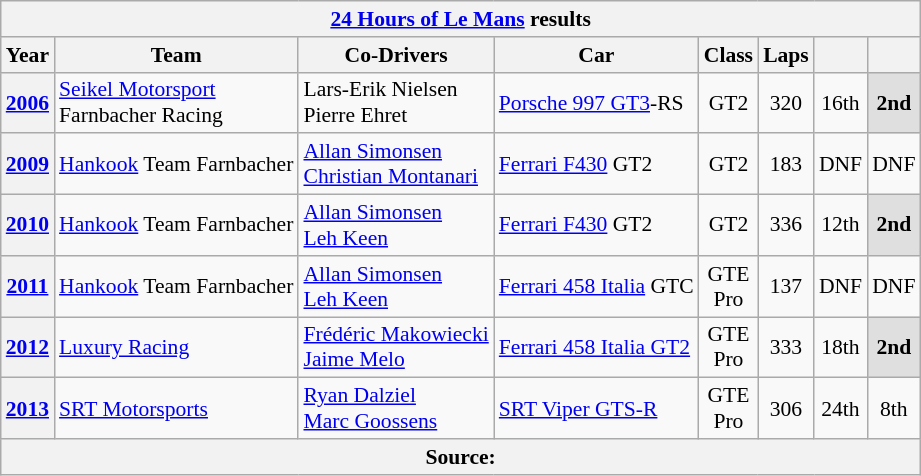<table class="wikitable" style="text-align:center; font-size:90%">
<tr>
<th colspan=42><a href='#'>24 Hours of Le Mans</a> results</th>
</tr>
<tr>
<th>Year</th>
<th>Team</th>
<th>Co-Drivers</th>
<th>Car</th>
<th>Class</th>
<th>Laps</th>
<th></th>
<th></th>
</tr>
<tr>
<th><a href='#'>2006</a></th>
<td align="left"> <a href='#'>Seikel Motorsport</a><br> Farnbacher Racing</td>
<td align="left"> Lars-Erik Nielsen<br> Pierre Ehret</td>
<td align="left"><a href='#'>Porsche 997 GT3</a>-RS</td>
<td>GT2</td>
<td>320</td>
<td>16th</td>
<td style="background:#DFDFDF;"><strong>2nd</strong></td>
</tr>
<tr>
<th><a href='#'>2009</a></th>
<td align="left"> <a href='#'>Hankook</a> Team Farnbacher</td>
<td align="left"> <a href='#'>Allan Simonsen</a><br> <a href='#'>Christian Montanari</a></td>
<td align="left"><a href='#'>Ferrari F430</a> GT2</td>
<td>GT2</td>
<td>183</td>
<td>DNF</td>
<td>DNF</td>
</tr>
<tr>
<th><a href='#'>2010</a></th>
<td align="left"> <a href='#'>Hankook</a> Team Farnbacher</td>
<td align="left"> <a href='#'>Allan Simonsen</a><br> <a href='#'>Leh Keen</a></td>
<td align="left"><a href='#'>Ferrari F430</a> GT2</td>
<td>GT2</td>
<td>336</td>
<td>12th</td>
<td style="background:#DFDFDF;"><strong>2nd</strong></td>
</tr>
<tr>
<th><a href='#'>2011</a></th>
<td align="left"> <a href='#'>Hankook</a> Team Farnbacher</td>
<td align="left"> <a href='#'>Allan Simonsen</a><br> <a href='#'>Leh Keen</a></td>
<td align="left"><a href='#'>Ferrari 458 Italia</a> GTC</td>
<td>GTE<br>Pro</td>
<td>137</td>
<td>DNF</td>
<td>DNF</td>
</tr>
<tr>
<th><a href='#'>2012</a></th>
<td align="left"> <a href='#'>Luxury Racing</a></td>
<td align="left"> <a href='#'>Frédéric Makowiecki</a><br> <a href='#'>Jaime Melo</a></td>
<td align="left"><a href='#'>Ferrari 458 Italia GT2</a></td>
<td>GTE<br>Pro</td>
<td>333</td>
<td>18th</td>
<td style="background:#DFDFDF;"><strong>2nd</strong></td>
</tr>
<tr>
<th><a href='#'>2013</a></th>
<td align="left"> <a href='#'>SRT Motorsports</a></td>
<td align="left"> <a href='#'>Ryan Dalziel</a><br> <a href='#'>Marc Goossens</a></td>
<td align="left"><a href='#'>SRT Viper GTS-R</a></td>
<td>GTE<br>Pro</td>
<td>306</td>
<td>24th</td>
<td>8th</td>
</tr>
<tr>
<th colspan="8">Source:</th>
</tr>
</table>
